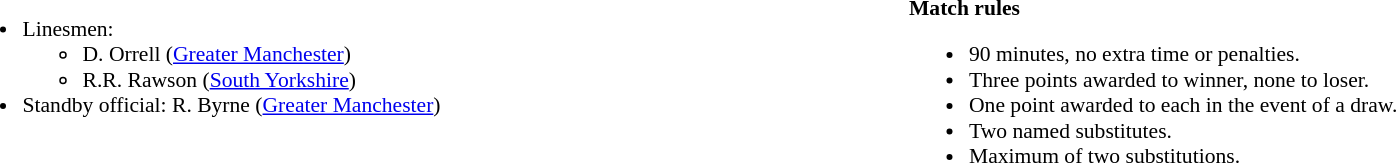<table width=100% style="font-size:90%">
<tr>
<td width=50% valign="top"><br><ul><li>Linesmen:<ul><li>D. Orrell (<a href='#'>Greater Manchester</a>)</li><li>R.R. Rawson (<a href='#'>South Yorkshire</a>)</li></ul></li><li>Standby official: R. Byrne (<a href='#'>Greater Manchester</a>)</li></ul></td>
<td width=50% valign="top"><br><strong>Match rules</strong><ul><li>90 minutes, no extra time or penalties.</li><li>Three points awarded to winner, none to loser.</li><li>One point awarded to each in the event of a draw.</li><li>Two named substitutes.</li><li>Maximum of two substitutions.</li></ul></td>
</tr>
</table>
